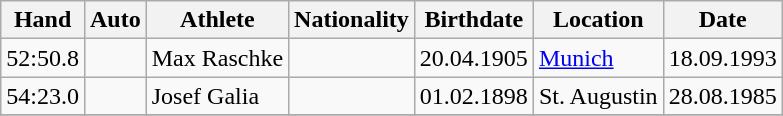<table class="wikitable">
<tr>
<th>Hand</th>
<th>Auto</th>
<th>Athlete</th>
<th>Nationality</th>
<th>Birthdate</th>
<th>Location</th>
<th>Date</th>
</tr>
<tr>
<td>52:50.8</td>
<td></td>
<td>Max Raschke</td>
<td></td>
<td>20.04.1905</td>
<td><a href='#'>Munich</a></td>
<td>18.09.1993</td>
</tr>
<tr>
<td>54:23.0</td>
<td></td>
<td>Josef Galia</td>
<td></td>
<td>01.02.1898</td>
<td>St. Augustin</td>
<td>28.08.1985</td>
</tr>
<tr>
</tr>
</table>
